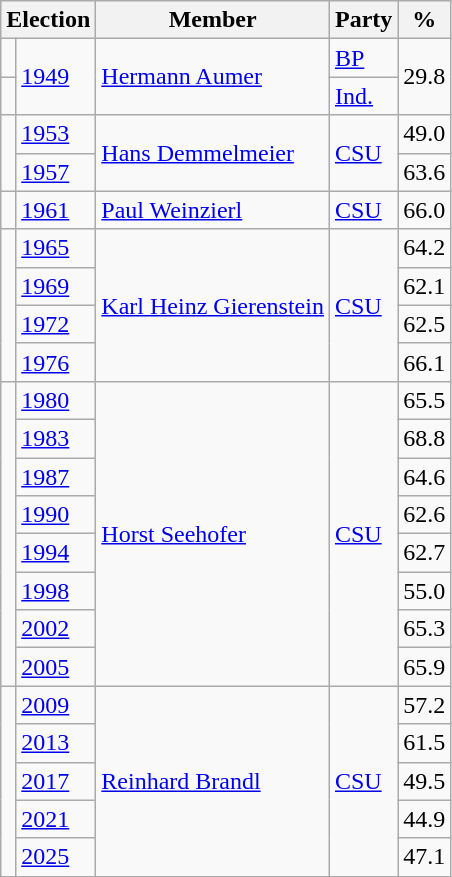<table class=wikitable>
<tr>
<th colspan=2>Election</th>
<th>Member</th>
<th>Party</th>
<th>%</th>
</tr>
<tr>
<td bgcolor=></td>
<td rowspan=2><a href='#'>1949</a></td>
<td rowspan=2><a href='#'>Hermann Aumer</a></td>
<td><a href='#'>BP</a></td>
<td rowspan=2 align=right>29.8</td>
</tr>
<tr>
<td bgcolor=></td>
<td><a href='#'>Ind.</a></td>
</tr>
<tr>
<td rowspan=2 bgcolor=></td>
<td><a href='#'>1953</a></td>
<td rowspan=2><a href='#'>Hans Demmelmeier</a></td>
<td rowspan=2><a href='#'>CSU</a></td>
<td align=right>49.0</td>
</tr>
<tr>
<td><a href='#'>1957</a></td>
<td align=right>63.6</td>
</tr>
<tr>
<td bgcolor=></td>
<td><a href='#'>1961</a></td>
<td><a href='#'>Paul Weinzierl</a></td>
<td><a href='#'>CSU</a></td>
<td align=right>66.0</td>
</tr>
<tr>
<td rowspan=4 bgcolor=></td>
<td><a href='#'>1965</a></td>
<td rowspan=4><a href='#'>Karl Heinz Gierenstein</a></td>
<td rowspan=4><a href='#'>CSU</a></td>
<td align=right>64.2</td>
</tr>
<tr>
<td><a href='#'>1969</a></td>
<td align=right>62.1</td>
</tr>
<tr>
<td><a href='#'>1972</a></td>
<td align=right>62.5</td>
</tr>
<tr>
<td><a href='#'>1976</a></td>
<td align=right>66.1</td>
</tr>
<tr>
<td rowspan=8 bgcolor=></td>
<td><a href='#'>1980</a></td>
<td rowspan=8><a href='#'>Horst Seehofer</a></td>
<td rowspan=8><a href='#'>CSU</a></td>
<td align=right>65.5</td>
</tr>
<tr>
<td><a href='#'>1983</a></td>
<td align=right>68.8</td>
</tr>
<tr>
<td><a href='#'>1987</a></td>
<td align=right>64.6</td>
</tr>
<tr>
<td><a href='#'>1990</a></td>
<td align=right>62.6</td>
</tr>
<tr>
<td><a href='#'>1994</a></td>
<td align=right>62.7</td>
</tr>
<tr>
<td><a href='#'>1998</a></td>
<td align=right>55.0</td>
</tr>
<tr>
<td><a href='#'>2002</a></td>
<td align=right>65.3</td>
</tr>
<tr>
<td><a href='#'>2005</a></td>
<td align=right>65.9</td>
</tr>
<tr>
<td rowspan=5 bgcolor=></td>
<td><a href='#'>2009</a></td>
<td rowspan=5><a href='#'>Reinhard Brandl</a></td>
<td rowspan=5><a href='#'>CSU</a></td>
<td align=right>57.2</td>
</tr>
<tr>
<td><a href='#'>2013</a></td>
<td align=right>61.5</td>
</tr>
<tr>
<td><a href='#'>2017</a></td>
<td align=right>49.5</td>
</tr>
<tr>
<td><a href='#'>2021</a></td>
<td align=right>44.9</td>
</tr>
<tr>
<td><a href='#'>2025</a></td>
<td align=right>47.1</td>
</tr>
</table>
